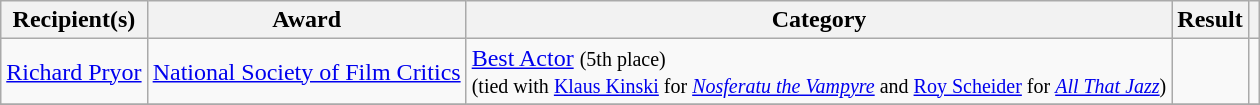<table class="wikitable sortable">
<tr>
<th scope="col">Recipient(s)</th>
<th scope="col">Award</th>
<th scope="col">Category</th>
<th scope="col">Result</th>
<th scope="col" class="unsortable"></th>
</tr>
<tr>
<td><a href='#'>Richard Pryor</a></td>
<td><a href='#'>National Society of Film Critics</a></td>
<td><a href='#'>Best Actor</a> <small>(5th place)</small><br><small>(tied with <a href='#'>Klaus Kinski</a> for <em><a href='#'>Nosferatu the Vampyre</a></em> and <a href='#'>Roy Scheider</a> for <em><a href='#'>All That Jazz</a></em>)</small></td>
<td></td>
<td></td>
</tr>
<tr>
</tr>
</table>
